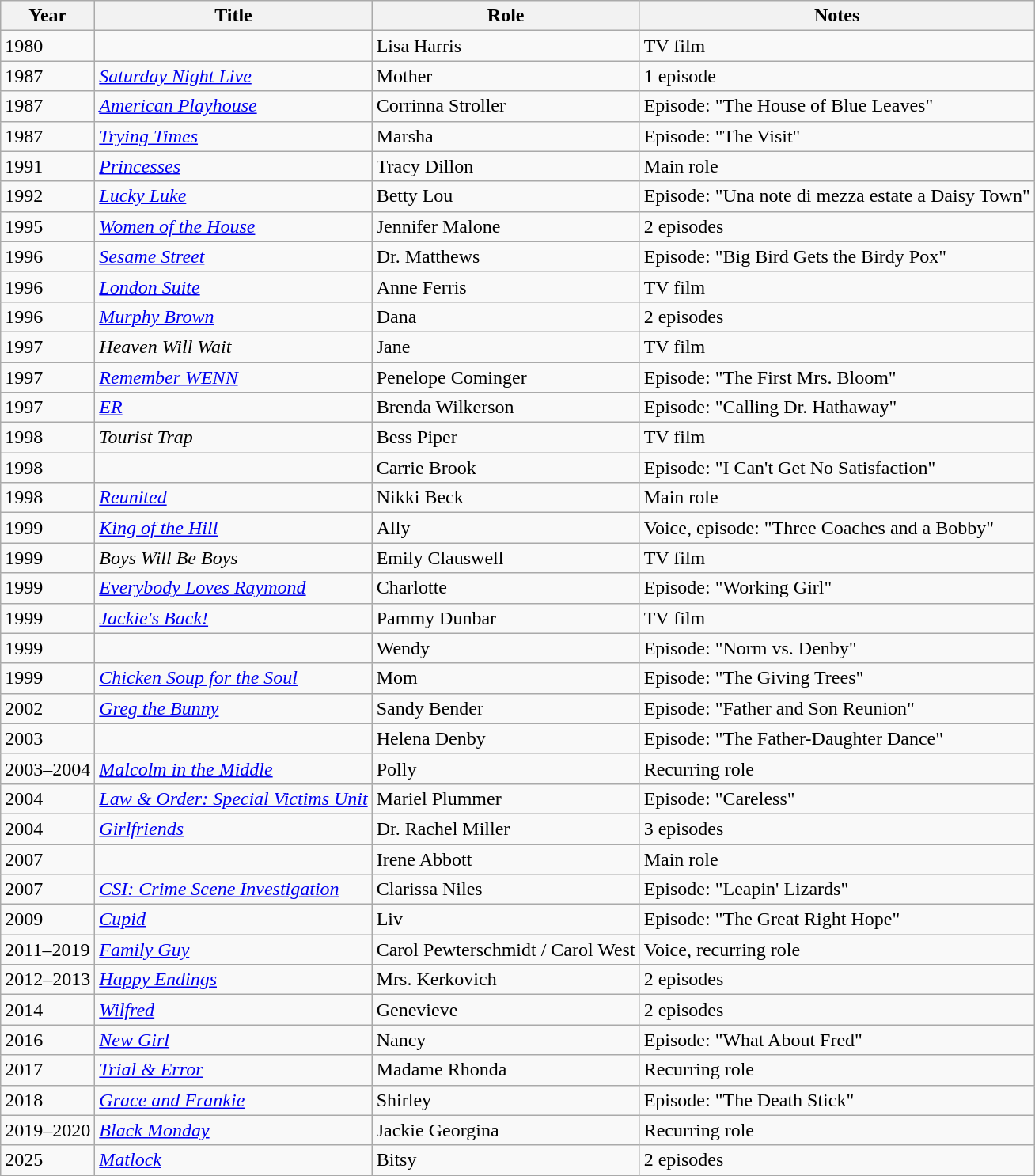<table class="wikitable sortable">
<tr>
<th>Year</th>
<th>Title</th>
<th>Role</th>
<th class="unsortable">Notes</th>
</tr>
<tr>
<td>1980</td>
<td><em></em></td>
<td>Lisa Harris</td>
<td>TV film</td>
</tr>
<tr>
<td>1987</td>
<td><em><a href='#'>Saturday Night Live</a></em></td>
<td>Mother</td>
<td>1 episode</td>
</tr>
<tr>
<td>1987</td>
<td><em><a href='#'>American Playhouse</a></em></td>
<td>Corrinna Stroller</td>
<td>Episode: "The House of Blue Leaves"</td>
</tr>
<tr>
<td>1987</td>
<td><em><a href='#'>Trying Times</a></em></td>
<td>Marsha</td>
<td>Episode: "The Visit"</td>
</tr>
<tr>
<td>1991</td>
<td><em><a href='#'>Princesses</a></em></td>
<td>Tracy Dillon</td>
<td>Main role</td>
</tr>
<tr>
<td>1992</td>
<td><em><a href='#'>Lucky Luke</a></em></td>
<td>Betty Lou</td>
<td>Episode: "Una note di mezza estate a Daisy Town"</td>
</tr>
<tr>
<td>1995</td>
<td><em><a href='#'>Women of the House</a></em></td>
<td>Jennifer Malone</td>
<td>2 episodes</td>
</tr>
<tr>
<td>1996</td>
<td><em><a href='#'>Sesame Street</a></em></td>
<td>Dr. Matthews</td>
<td>Episode: "Big Bird Gets the Birdy Pox"</td>
</tr>
<tr>
<td>1996</td>
<td><em><a href='#'>London Suite</a></em></td>
<td>Anne Ferris</td>
<td>TV film</td>
</tr>
<tr>
<td>1996</td>
<td><em><a href='#'>Murphy Brown</a></em></td>
<td>Dana</td>
<td>2 episodes</td>
</tr>
<tr>
<td>1997</td>
<td><em>Heaven Will Wait</em></td>
<td>Jane</td>
<td>TV film</td>
</tr>
<tr>
<td>1997</td>
<td><em><a href='#'>Remember WENN</a></em></td>
<td>Penelope Cominger</td>
<td>Episode: "The First Mrs. Bloom"</td>
</tr>
<tr>
<td>1997</td>
<td><em><a href='#'>ER</a></em></td>
<td>Brenda Wilkerson</td>
<td>Episode: "Calling Dr. Hathaway"</td>
</tr>
<tr>
<td>1998</td>
<td><em>Tourist Trap</em></td>
<td>Bess Piper</td>
<td>TV film</td>
</tr>
<tr>
<td>1998</td>
<td><em></em></td>
<td>Carrie Brook</td>
<td>Episode: "I Can't Get No Satisfaction"</td>
</tr>
<tr>
<td>1998</td>
<td><em><a href='#'>Reunited</a></em></td>
<td>Nikki Beck</td>
<td>Main role</td>
</tr>
<tr>
<td>1999</td>
<td><em><a href='#'>King of the Hill</a></em></td>
<td>Ally</td>
<td>Voice, episode: "Three Coaches and a Bobby"</td>
</tr>
<tr>
<td>1999</td>
<td><em>Boys Will Be Boys</em></td>
<td>Emily Clauswell</td>
<td>TV film</td>
</tr>
<tr>
<td>1999</td>
<td><em><a href='#'>Everybody Loves Raymond</a></em></td>
<td>Charlotte</td>
<td>Episode: "Working Girl"</td>
</tr>
<tr>
<td>1999</td>
<td><em><a href='#'>Jackie's Back!</a></em></td>
<td>Pammy Dunbar</td>
<td>TV film</td>
</tr>
<tr>
<td>1999</td>
<td><em></em></td>
<td>Wendy</td>
<td>Episode: "Norm vs. Denby"</td>
</tr>
<tr>
<td>1999</td>
<td><em><a href='#'>Chicken Soup for the Soul</a></em></td>
<td>Mom</td>
<td>Episode: "The Giving Trees"</td>
</tr>
<tr>
<td>2002</td>
<td><em><a href='#'>Greg the Bunny</a></em></td>
<td>Sandy Bender</td>
<td>Episode: "Father and Son Reunion"</td>
</tr>
<tr>
<td>2003</td>
<td><em></em></td>
<td>Helena Denby</td>
<td>Episode: "The Father-Daughter Dance"</td>
</tr>
<tr>
<td>2003–2004</td>
<td><em><a href='#'>Malcolm in the Middle</a></em></td>
<td>Polly</td>
<td>Recurring role</td>
</tr>
<tr>
<td>2004</td>
<td><em><a href='#'>Law & Order: Special Victims Unit</a></em></td>
<td>Mariel Plummer</td>
<td>Episode: "Careless"</td>
</tr>
<tr>
<td>2004</td>
<td><em><a href='#'>Girlfriends</a></em></td>
<td>Dr. Rachel Miller</td>
<td>3 episodes</td>
</tr>
<tr>
<td>2007</td>
<td><em></em></td>
<td>Irene Abbott</td>
<td>Main role</td>
</tr>
<tr>
<td>2007</td>
<td><em><a href='#'>CSI: Crime Scene Investigation</a></em></td>
<td>Clarissa Niles</td>
<td>Episode: "Leapin' Lizards"</td>
</tr>
<tr>
<td>2009</td>
<td><em><a href='#'>Cupid</a></em></td>
<td>Liv</td>
<td>Episode: "The Great Right Hope"</td>
</tr>
<tr>
<td>2011–2019</td>
<td><em><a href='#'>Family Guy</a></em></td>
<td>Carol Pewterschmidt / Carol West</td>
<td>Voice, recurring role</td>
</tr>
<tr>
<td>2012–2013</td>
<td><em><a href='#'>Happy Endings</a></em></td>
<td>Mrs. Kerkovich</td>
<td>2 episodes</td>
</tr>
<tr>
<td>2014</td>
<td><em><a href='#'>Wilfred</a></em></td>
<td>Genevieve</td>
<td>2 episodes</td>
</tr>
<tr>
<td>2016</td>
<td><em><a href='#'>New Girl</a></em></td>
<td>Nancy</td>
<td>Episode: "What About Fred"</td>
</tr>
<tr>
<td>2017</td>
<td><em><a href='#'>Trial & Error</a></em></td>
<td>Madame Rhonda</td>
<td>Recurring role</td>
</tr>
<tr>
<td>2018</td>
<td><em><a href='#'>Grace and Frankie</a></em></td>
<td>Shirley</td>
<td>Episode: "The Death Stick"</td>
</tr>
<tr>
<td>2019–2020</td>
<td><em><a href='#'>Black Monday</a></em></td>
<td>Jackie Georgina</td>
<td>Recurring role</td>
</tr>
<tr>
<td>2025</td>
<td><em><a href='#'>Matlock</a></em></td>
<td>Bitsy</td>
<td>2 episodes</td>
</tr>
</table>
